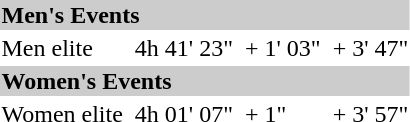<table>
<tr style="background:#ccc;">
<td colspan=7><strong>Men's Events</strong></td>
</tr>
<tr>
<td>Men elite</td>
<td></td>
<td>4h 41' 23"</td>
<td></td>
<td>+ 1' 03"</td>
<td></td>
<td>+ 3' 47"</td>
</tr>
<tr style="background:#ccc;">
<td colspan=7><strong>Women's Events</strong></td>
</tr>
<tr>
<td>Women elite</td>
<td></td>
<td>4h 01' 07"</td>
<td></td>
<td>+ 1"</td>
<td></td>
<td>+ 3' 57"</td>
</tr>
</table>
